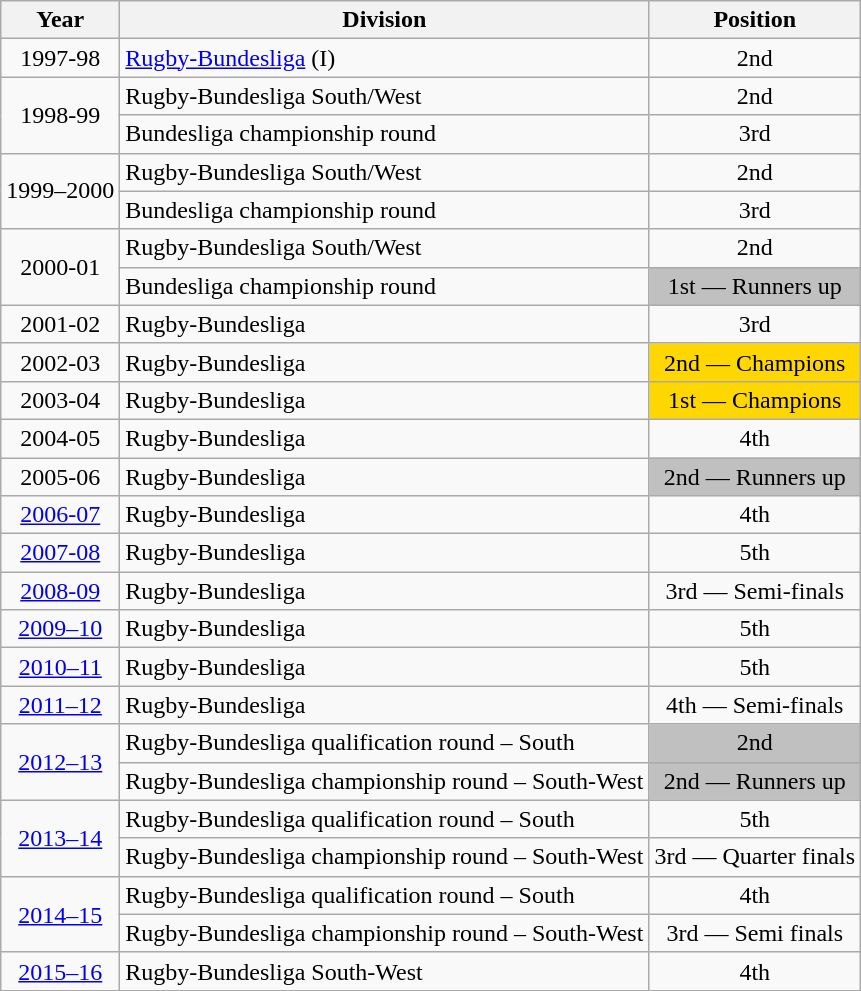<table class="wikitable">
<tr>
<th>Year</th>
<th>Division</th>
<th>Position</th>
</tr>
<tr align="center">
<td>1997-98</td>
<td align="left"><a href='#'>Rugby-Bundesliga</a> (I)</td>
<td>2nd</td>
</tr>
<tr align="center">
<td rowspan=2>1998-99</td>
<td align="left">Rugby-Bundesliga South/West</td>
<td>2nd</td>
</tr>
<tr align="center">
<td align="left">Bundesliga championship round</td>
<td>3rd</td>
</tr>
<tr align="center">
<td rowspan=2>1999–2000</td>
<td align="left">Rugby-Bundesliga South/West</td>
<td>2nd</td>
</tr>
<tr align="center">
<td align="left">Bundesliga championship round</td>
<td>3rd</td>
</tr>
<tr align="center">
<td rowspan=2>2000-01</td>
<td align="left">Rugby-Bundesliga South/West</td>
<td>2nd</td>
</tr>
<tr align="center">
<td align="left">Bundesliga championship round</td>
<td bgcolor=silver>1st — Runners up</td>
</tr>
<tr align="center">
<td>2001-02</td>
<td align="left">Rugby-Bundesliga</td>
<td>3rd</td>
</tr>
<tr align="center">
<td>2002-03</td>
<td align="left">Rugby-Bundesliga</td>
<td bgcolor="#FFD700">2nd — Champions</td>
</tr>
<tr align="center">
<td>2003-04</td>
<td align="left">Rugby-Bundesliga</td>
<td bgcolor="#FFD700">1st — Champions</td>
</tr>
<tr align="center">
<td>2004-05</td>
<td align="left">Rugby-Bundesliga</td>
<td>4th</td>
</tr>
<tr align="center">
<td>2005-06</td>
<td align="left">Rugby-Bundesliga</td>
<td bgcolor=silver>2nd — Runners up</td>
</tr>
<tr align="center">
<td><a href='#'>2006-07</a></td>
<td align="left">Rugby-Bundesliga</td>
<td>4th</td>
</tr>
<tr align="center">
<td><a href='#'>2007-08</a></td>
<td align="left">Rugby-Bundesliga</td>
<td>5th</td>
</tr>
<tr align="center">
<td><a href='#'>2008-09</a></td>
<td align="left">Rugby-Bundesliga</td>
<td>3rd — Semi-finals</td>
</tr>
<tr align="center">
<td><a href='#'>2009–10</a></td>
<td align="left">Rugby-Bundesliga</td>
<td>5th</td>
</tr>
<tr align="center">
<td><a href='#'>2010–11</a></td>
<td align="left">Rugby-Bundesliga</td>
<td>5th</td>
</tr>
<tr align="center">
<td><a href='#'>2011–12</a></td>
<td align="left">Rugby-Bundesliga</td>
<td>4th — Semi-finals</td>
</tr>
<tr align="center">
<td rowspan=2><a href='#'>2012–13</a></td>
<td align="left">Rugby-Bundesliga qualification round – South</td>
<td bgcolor=silver>2nd</td>
</tr>
<tr align="center">
<td align="left">Rugby-Bundesliga championship round – South-West</td>
<td bgcolor=silver>2nd — Runners up</td>
</tr>
<tr align="center">
<td rowspan=2><a href='#'>2013–14</a></td>
<td align="left">Rugby-Bundesliga qualification round – South</td>
<td>5th</td>
</tr>
<tr align="center">
<td align="left">Rugby-Bundesliga championship round – South-West</td>
<td>3rd — Quarter finals</td>
</tr>
<tr align="center">
<td rowspan=2><a href='#'>2014–15</a></td>
<td align="left">Rugby-Bundesliga qualification round – South</td>
<td>4th</td>
</tr>
<tr align="center">
<td align="left">Rugby-Bundesliga championship round – South-West</td>
<td>3rd — Semi finals</td>
</tr>
<tr align="center">
<td><a href='#'>2015–16</a></td>
<td align="left">Rugby-Bundesliga South-West</td>
<td>4th</td>
</tr>
</table>
